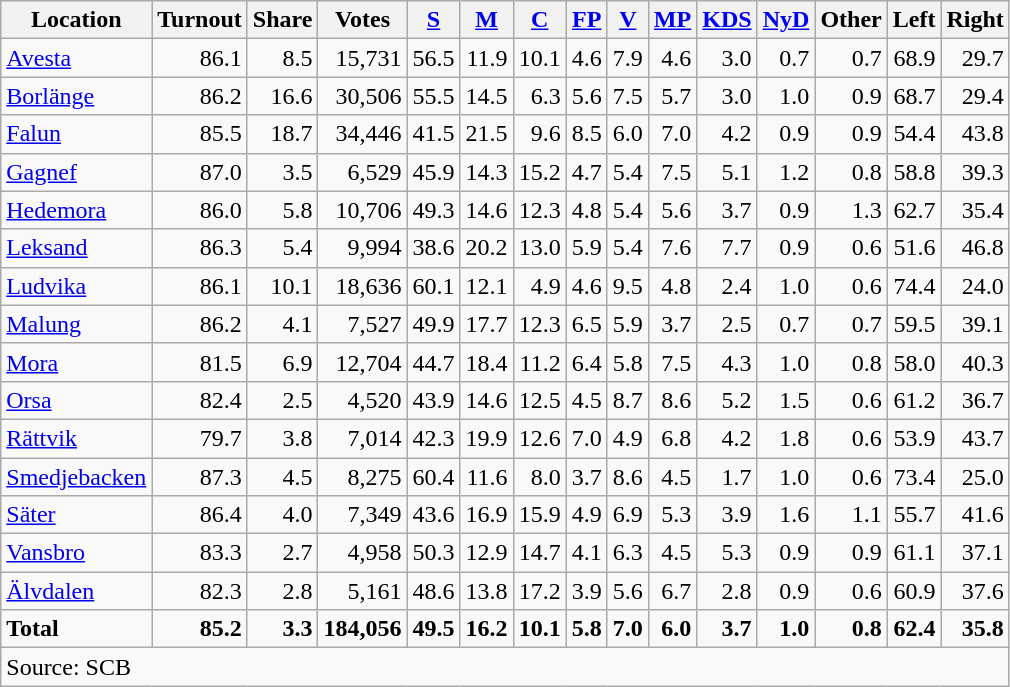<table class="wikitable sortable" style=text-align:right>
<tr>
<th>Location</th>
<th>Turnout</th>
<th>Share</th>
<th>Votes</th>
<th><a href='#'>S</a></th>
<th><a href='#'>M</a></th>
<th><a href='#'>C</a></th>
<th><a href='#'>FP</a></th>
<th><a href='#'>V</a></th>
<th><a href='#'>MP</a></th>
<th><a href='#'>KDS</a></th>
<th><a href='#'>NyD</a></th>
<th>Other</th>
<th>Left</th>
<th>Right</th>
</tr>
<tr>
<td align=left><a href='#'>Avesta</a></td>
<td>86.1</td>
<td>8.5</td>
<td>15,731</td>
<td>56.5</td>
<td>11.9</td>
<td>10.1</td>
<td>4.6</td>
<td>7.9</td>
<td>4.6</td>
<td>3.0</td>
<td>0.7</td>
<td>0.7</td>
<td>68.9</td>
<td>29.7</td>
</tr>
<tr>
<td align=left><a href='#'>Borlänge</a></td>
<td>86.2</td>
<td>16.6</td>
<td>30,506</td>
<td>55.5</td>
<td>14.5</td>
<td>6.3</td>
<td>5.6</td>
<td>7.5</td>
<td>5.7</td>
<td>3.0</td>
<td>1.0</td>
<td>0.9</td>
<td>68.7</td>
<td>29.4</td>
</tr>
<tr>
<td align=left><a href='#'>Falun</a></td>
<td>85.5</td>
<td>18.7</td>
<td>34,446</td>
<td>41.5</td>
<td>21.5</td>
<td>9.6</td>
<td>8.5</td>
<td>6.0</td>
<td>7.0</td>
<td>4.2</td>
<td>0.9</td>
<td>0.9</td>
<td>54.4</td>
<td>43.8</td>
</tr>
<tr>
<td align=left><a href='#'>Gagnef</a></td>
<td>87.0</td>
<td>3.5</td>
<td>6,529</td>
<td>45.9</td>
<td>14.3</td>
<td>15.2</td>
<td>4.7</td>
<td>5.4</td>
<td>7.5</td>
<td>5.1</td>
<td>1.2</td>
<td>0.8</td>
<td>58.8</td>
<td>39.3</td>
</tr>
<tr>
<td align=left><a href='#'>Hedemora</a></td>
<td>86.0</td>
<td>5.8</td>
<td>10,706</td>
<td>49.3</td>
<td>14.6</td>
<td>12.3</td>
<td>4.8</td>
<td>5.4</td>
<td>5.6</td>
<td>3.7</td>
<td>0.9</td>
<td>1.3</td>
<td>62.7</td>
<td>35.4</td>
</tr>
<tr>
<td align=left><a href='#'>Leksand</a></td>
<td>86.3</td>
<td>5.4</td>
<td>9,994</td>
<td>38.6</td>
<td>20.2</td>
<td>13.0</td>
<td>5.9</td>
<td>5.4</td>
<td>7.6</td>
<td>7.7</td>
<td>0.9</td>
<td>0.6</td>
<td>51.6</td>
<td>46.8</td>
</tr>
<tr>
<td align=left><a href='#'>Ludvika</a></td>
<td>86.1</td>
<td>10.1</td>
<td>18,636</td>
<td>60.1</td>
<td>12.1</td>
<td>4.9</td>
<td>4.6</td>
<td>9.5</td>
<td>4.8</td>
<td>2.4</td>
<td>1.0</td>
<td>0.6</td>
<td>74.4</td>
<td>24.0</td>
</tr>
<tr>
<td align=left><a href='#'>Malung</a></td>
<td>86.2</td>
<td>4.1</td>
<td>7,527</td>
<td>49.9</td>
<td>17.7</td>
<td>12.3</td>
<td>6.5</td>
<td>5.9</td>
<td>3.7</td>
<td>2.5</td>
<td>0.7</td>
<td>0.7</td>
<td>59.5</td>
<td>39.1</td>
</tr>
<tr>
<td align=left><a href='#'>Mora</a></td>
<td>81.5</td>
<td>6.9</td>
<td>12,704</td>
<td>44.7</td>
<td>18.4</td>
<td>11.2</td>
<td>6.4</td>
<td>5.8</td>
<td>7.5</td>
<td>4.3</td>
<td>1.0</td>
<td>0.8</td>
<td>58.0</td>
<td>40.3</td>
</tr>
<tr>
<td align=left><a href='#'>Orsa</a></td>
<td>82.4</td>
<td>2.5</td>
<td>4,520</td>
<td>43.9</td>
<td>14.6</td>
<td>12.5</td>
<td>4.5</td>
<td>8.7</td>
<td>8.6</td>
<td>5.2</td>
<td>1.5</td>
<td>0.6</td>
<td>61.2</td>
<td>36.7</td>
</tr>
<tr>
<td align=left><a href='#'>Rättvik</a></td>
<td>79.7</td>
<td>3.8</td>
<td>7,014</td>
<td>42.3</td>
<td>19.9</td>
<td>12.6</td>
<td>7.0</td>
<td>4.9</td>
<td>6.8</td>
<td>4.2</td>
<td>1.8</td>
<td>0.6</td>
<td>53.9</td>
<td>43.7</td>
</tr>
<tr>
<td align=left><a href='#'>Smedjebacken</a></td>
<td>87.3</td>
<td>4.5</td>
<td>8,275</td>
<td>60.4</td>
<td>11.6</td>
<td>8.0</td>
<td>3.7</td>
<td>8.6</td>
<td>4.5</td>
<td>1.7</td>
<td>1.0</td>
<td>0.6</td>
<td>73.4</td>
<td>25.0</td>
</tr>
<tr>
<td align=left><a href='#'>Säter</a></td>
<td>86.4</td>
<td>4.0</td>
<td>7,349</td>
<td>43.6</td>
<td>16.9</td>
<td>15.9</td>
<td>4.9</td>
<td>6.9</td>
<td>5.3</td>
<td>3.9</td>
<td>1.6</td>
<td>1.1</td>
<td>55.7</td>
<td>41.6</td>
</tr>
<tr>
<td align=left><a href='#'>Vansbro</a></td>
<td>83.3</td>
<td>2.7</td>
<td>4,958</td>
<td>50.3</td>
<td>12.9</td>
<td>14.7</td>
<td>4.1</td>
<td>6.3</td>
<td>4.5</td>
<td>5.3</td>
<td>0.9</td>
<td>0.9</td>
<td>61.1</td>
<td>37.1</td>
</tr>
<tr>
<td align=left><a href='#'>Älvdalen</a></td>
<td>82.3</td>
<td>2.8</td>
<td>5,161</td>
<td>48.6</td>
<td>13.8</td>
<td>17.2</td>
<td>3.9</td>
<td>5.6</td>
<td>6.7</td>
<td>2.8</td>
<td>0.9</td>
<td>0.6</td>
<td>60.9</td>
<td>37.6</td>
</tr>
<tr>
<td align=left><strong>Total</strong></td>
<td><strong>85.2</strong></td>
<td><strong>3.3</strong></td>
<td><strong>184,056</strong></td>
<td><strong>49.5</strong></td>
<td><strong>16.2</strong></td>
<td><strong>10.1</strong></td>
<td><strong>5.8</strong></td>
<td><strong>7.0</strong></td>
<td><strong>6.0</strong></td>
<td><strong>3.7</strong></td>
<td><strong>1.0</strong></td>
<td><strong>0.8</strong></td>
<td><strong>62.4</strong></td>
<td><strong>35.8</strong></td>
</tr>
<tr>
<td align=left colspan=15>Source: SCB </td>
</tr>
</table>
